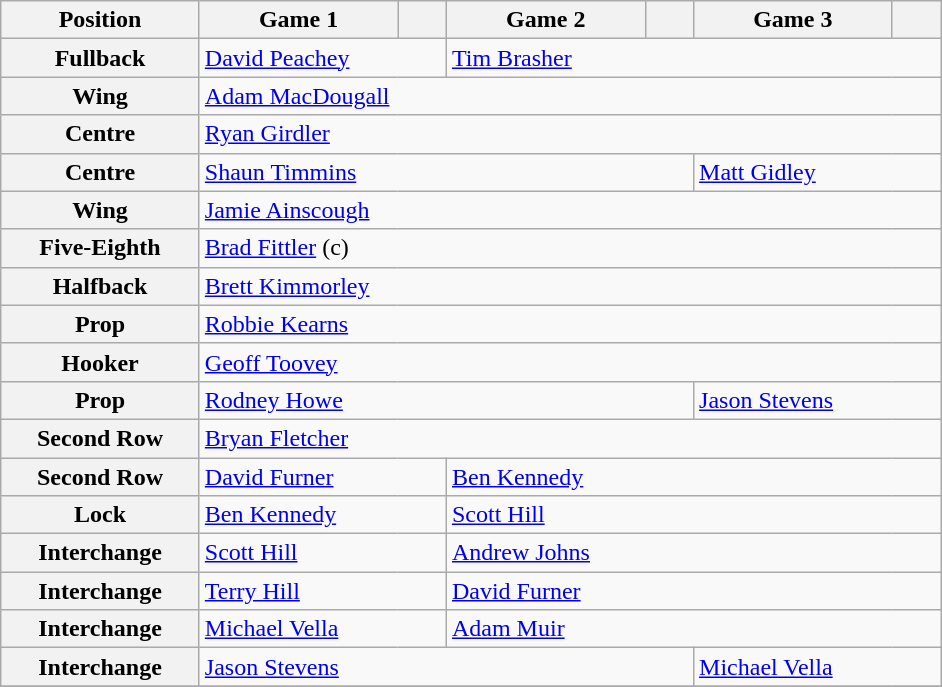<table class="wikitable">
<tr>
<th width="125">Position</th>
<th width="125">Game 1</th>
<th width="25"></th>
<th width="125">Game 2</th>
<th width="25"></th>
<th width="125">Game 3</th>
<th width="25"></th>
</tr>
<tr>
<th>Fullback</th>
<td colspan="2"> <a href='#'>David Peachey</a></td>
<td colspan="4"> <a href='#'>Tim Brasher</a></td>
</tr>
<tr>
<th>Wing</th>
<td colspan="6"> <a href='#'>Adam MacDougall</a></td>
</tr>
<tr>
<th>Centre</th>
<td colspan="6"> <a href='#'>Ryan Girdler</a></td>
</tr>
<tr>
<th>Centre</th>
<td colspan="4"> <a href='#'>Shaun Timmins</a></td>
<td colspan="2"> <a href='#'>Matt Gidley</a></td>
</tr>
<tr>
<th>Wing</th>
<td colspan="6"> <a href='#'>Jamie Ainscough</a></td>
</tr>
<tr>
<th>Five-Eighth</th>
<td colspan="6"> <a href='#'>Brad Fittler</a> (c)</td>
</tr>
<tr>
<th>Halfback</th>
<td colspan="6"> <a href='#'>Brett Kimmorley</a></td>
</tr>
<tr>
<th>Prop</th>
<td colspan="6"> <a href='#'>Robbie Kearns</a></td>
</tr>
<tr>
<th>Hooker</th>
<td colspan="6"> <a href='#'>Geoff Toovey</a></td>
</tr>
<tr>
<th>Prop</th>
<td colspan="4"> <a href='#'>Rodney Howe</a></td>
<td colspan="2"> <a href='#'>Jason Stevens</a></td>
</tr>
<tr>
<th>Second Row</th>
<td colspan="6"> <a href='#'>Bryan Fletcher</a></td>
</tr>
<tr>
<th>Second Row</th>
<td colspan="2"> <a href='#'>David Furner</a></td>
<td colspan="4"> <a href='#'>Ben Kennedy</a></td>
</tr>
<tr>
<th>Lock</th>
<td colspan="2"> <a href='#'>Ben Kennedy</a></td>
<td colspan="4"> <a href='#'>Scott Hill</a></td>
</tr>
<tr>
<th>Interchange</th>
<td colspan="2"> <a href='#'>Scott Hill</a></td>
<td colspan="4"> <a href='#'>Andrew Johns</a></td>
</tr>
<tr>
<th>Interchange</th>
<td colspan="2"> <a href='#'>Terry Hill</a></td>
<td colspan="4"> <a href='#'>David Furner</a></td>
</tr>
<tr>
<th>Interchange</th>
<td colspan="2"> <a href='#'>Michael Vella</a></td>
<td colspan="4"> <a href='#'>Adam Muir</a></td>
</tr>
<tr>
<th>Interchange</th>
<td colspan="4"> <a href='#'>Jason Stevens</a></td>
<td colspan="2"> <a href='#'>Michael Vella</a></td>
</tr>
<tr>
</tr>
</table>
